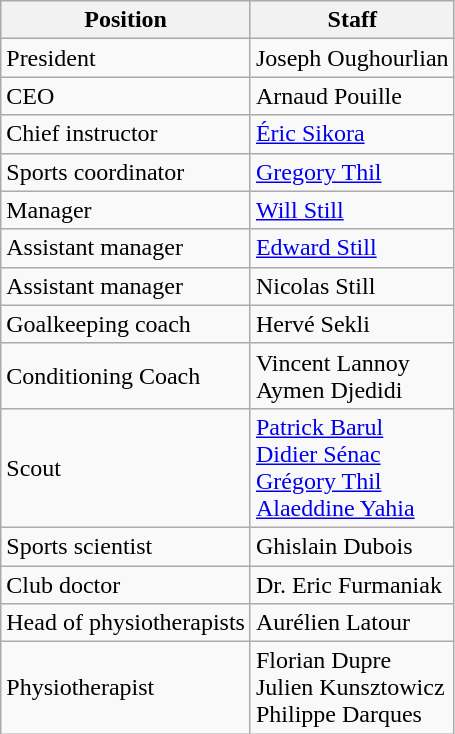<table class="wikitable">
<tr>
<th>Position</th>
<th>Staff</th>
</tr>
<tr>
<td>President</td>
<td> Joseph Oughourlian</td>
</tr>
<tr>
<td>CEO</td>
<td> Arnaud Pouille</td>
</tr>
<tr>
<td>Chief instructor</td>
<td> <a href='#'>Éric Sikora</a></td>
</tr>
<tr>
<td>Sports coordinator</td>
<td> <a href='#'>Gregory Thil</a></td>
</tr>
<tr>
<td>Manager</td>
<td> <a href='#'>Will Still</a></td>
</tr>
<tr>
<td>Assistant manager</td>
<td> <a href='#'>Edward Still</a></td>
</tr>
<tr>
<td>Assistant manager</td>
<td> Nicolas Still</td>
</tr>
<tr>
<td>Goalkeeping coach</td>
<td> Hervé Sekli</td>
</tr>
<tr>
<td>Conditioning Coach</td>
<td> Vincent Lannoy  <br>  Aymen Djedidi</td>
</tr>
<tr>
<td>Scout</td>
<td> <a href='#'>Patrick Barul</a><br> <a href='#'>Didier Sénac</a><br> <a href='#'>Grégory Thil</a><br> <a href='#'>Alaeddine Yahia</a></td>
</tr>
<tr>
<td>Sports scientist</td>
<td> Ghislain Dubois</td>
</tr>
<tr>
<td>Club doctor</td>
<td> Dr. Eric Furmaniak</td>
</tr>
<tr>
<td>Head of physiotherapists</td>
<td> Aurélien Latour</td>
</tr>
<tr>
<td>Physiotherapist</td>
<td> Florian Dupre<br> Julien Kunsztowicz<br> Philippe Darques</td>
</tr>
</table>
